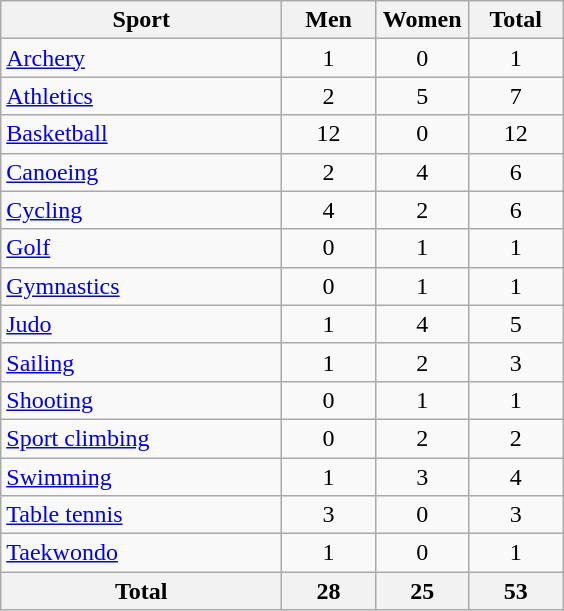<table class="wikitable sortable" style="text-align:center;">
<tr>
<th width=180>Sport</th>
<th width=55>Men</th>
<th width=55>Women</th>
<th width=55>Total</th>
</tr>
<tr>
<td align=left><a href='#'>Archery</a></td>
<td>1</td>
<td>0</td>
<td>1</td>
</tr>
<tr>
<td align=left><a href='#'>Athletics</a></td>
<td>2</td>
<td>5</td>
<td>7</td>
</tr>
<tr>
<td align=left><a href='#'>Basketball</a></td>
<td>12</td>
<td>0</td>
<td>12</td>
</tr>
<tr>
<td align=left><a href='#'>Canoeing</a></td>
<td>2</td>
<td>4</td>
<td>6</td>
</tr>
<tr>
<td align=left><a href='#'>Cycling</a></td>
<td>4</td>
<td>2</td>
<td>6</td>
</tr>
<tr>
<td align=left><a href='#'>Golf</a></td>
<td>0</td>
<td>1</td>
<td>1</td>
</tr>
<tr>
<td align=left><a href='#'>Gymnastics</a></td>
<td>0</td>
<td>1</td>
<td>1</td>
</tr>
<tr>
<td align=left><a href='#'>Judo</a></td>
<td>1</td>
<td>4</td>
<td>5</td>
</tr>
<tr>
<td align=left><a href='#'>Sailing</a></td>
<td>1</td>
<td>2</td>
<td>3</td>
</tr>
<tr>
<td align=left><a href='#'>Shooting</a></td>
<td>0</td>
<td>1</td>
<td>1</td>
</tr>
<tr>
<td align=left><a href='#'>Sport climbing</a></td>
<td>0</td>
<td>2</td>
<td>2</td>
</tr>
<tr>
<td align=left><a href='#'>Swimming</a></td>
<td>1</td>
<td>3</td>
<td>4</td>
</tr>
<tr>
<td align=left><a href='#'>Table tennis</a></td>
<td>3</td>
<td>0</td>
<td>3</td>
</tr>
<tr>
<td align=left><a href='#'>Taekwondo</a></td>
<td>1</td>
<td>0</td>
<td>1</td>
</tr>
<tr>
<th>Total</th>
<th>28</th>
<th>25</th>
<th>53</th>
</tr>
</table>
